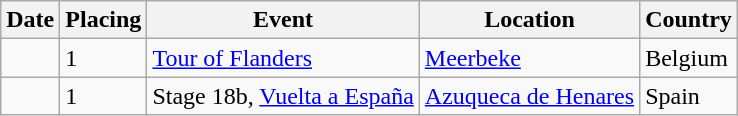<table class="wikitable sortable">
<tr>
<th>Date</th>
<th>Placing</th>
<th>Event</th>
<th>Location</th>
<th>Country</th>
</tr>
<tr>
<td></td>
<td>1</td>
<td><a href='#'>Tour of Flanders</a></td>
<td><a href='#'>Meerbeke</a></td>
<td>Belgium</td>
</tr>
<tr>
<td></td>
<td>1</td>
<td>Stage 18b, <a href='#'>Vuelta a España</a></td>
<td><a href='#'>Azuqueca de Henares</a></td>
<td>Spain</td>
</tr>
</table>
